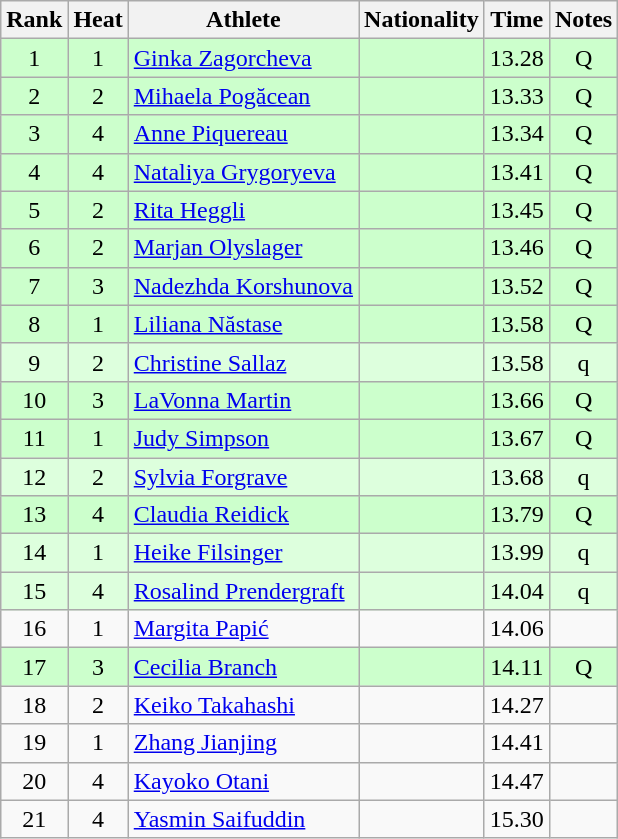<table class="wikitable sortable" style="text-align:center">
<tr>
<th>Rank</th>
<th>Heat</th>
<th>Athlete</th>
<th>Nationality</th>
<th>Time</th>
<th>Notes</th>
</tr>
<tr bgcolor=ccffcc>
<td>1</td>
<td>1</td>
<td align=left><a href='#'>Ginka Zagorcheva</a></td>
<td align=left></td>
<td>13.28</td>
<td>Q</td>
</tr>
<tr bgcolor=ccffcc>
<td>2</td>
<td>2</td>
<td align=left><a href='#'>Mihaela Pogăcean</a></td>
<td align=left></td>
<td>13.33</td>
<td>Q</td>
</tr>
<tr bgcolor=ccffcc>
<td>3</td>
<td>4</td>
<td align=left><a href='#'>Anne Piquereau</a></td>
<td align=left></td>
<td>13.34</td>
<td>Q</td>
</tr>
<tr bgcolor=ccffcc>
<td>4</td>
<td>4</td>
<td align=left><a href='#'>Nataliya Grygoryeva</a></td>
<td align=left></td>
<td>13.41</td>
<td>Q</td>
</tr>
<tr bgcolor=ccffcc>
<td>5</td>
<td>2</td>
<td align=left><a href='#'>Rita Heggli</a></td>
<td align=left></td>
<td>13.45</td>
<td>Q</td>
</tr>
<tr bgcolor=ccffcc>
<td>6</td>
<td>2</td>
<td align=left><a href='#'>Marjan Olyslager</a></td>
<td align=left></td>
<td>13.46</td>
<td>Q</td>
</tr>
<tr bgcolor=ccffcc>
<td>7</td>
<td>3</td>
<td align=left><a href='#'>Nadezhda Korshunova</a></td>
<td align=left></td>
<td>13.52</td>
<td>Q</td>
</tr>
<tr bgcolor=ccffcc>
<td>8</td>
<td>1</td>
<td align=left><a href='#'>Liliana Năstase</a></td>
<td align=left></td>
<td>13.58</td>
<td>Q</td>
</tr>
<tr bgcolor=ddffdd>
<td>9</td>
<td>2</td>
<td align=left><a href='#'>Christine Sallaz</a></td>
<td align=left></td>
<td>13.58</td>
<td>q</td>
</tr>
<tr bgcolor=ccffcc>
<td>10</td>
<td>3</td>
<td align=left><a href='#'>LaVonna Martin</a></td>
<td align=left></td>
<td>13.66</td>
<td>Q</td>
</tr>
<tr bgcolor=ccffcc>
<td>11</td>
<td>1</td>
<td align=left><a href='#'>Judy Simpson</a></td>
<td align=left></td>
<td>13.67</td>
<td>Q</td>
</tr>
<tr bgcolor=ddffdd>
<td>12</td>
<td>2</td>
<td align=left><a href='#'>Sylvia Forgrave</a></td>
<td align=left></td>
<td>13.68</td>
<td>q</td>
</tr>
<tr bgcolor=ccffcc>
<td>13</td>
<td>4</td>
<td align=left><a href='#'>Claudia Reidick</a></td>
<td align=left></td>
<td>13.79</td>
<td>Q</td>
</tr>
<tr bgcolor=ddffdd>
<td>14</td>
<td>1</td>
<td align=left><a href='#'>Heike Filsinger</a></td>
<td align=left></td>
<td>13.99</td>
<td>q</td>
</tr>
<tr bgcolor=ddffdd>
<td>15</td>
<td>4</td>
<td align=left><a href='#'>Rosalind Prendergraft</a></td>
<td align=left></td>
<td>14.04</td>
<td>q</td>
</tr>
<tr>
<td>16</td>
<td>1</td>
<td align=left><a href='#'>Margita Papić</a></td>
<td align=left></td>
<td>14.06</td>
<td></td>
</tr>
<tr bgcolor=ccffcc>
<td>17</td>
<td>3</td>
<td align=left><a href='#'>Cecilia Branch</a></td>
<td align=left></td>
<td>14.11</td>
<td>Q</td>
</tr>
<tr>
<td>18</td>
<td>2</td>
<td align=left><a href='#'>Keiko Takahashi</a></td>
<td align=left></td>
<td>14.27</td>
<td></td>
</tr>
<tr>
<td>19</td>
<td>1</td>
<td align=left><a href='#'>Zhang Jianjing</a></td>
<td align=left></td>
<td>14.41</td>
<td></td>
</tr>
<tr>
<td>20</td>
<td>4</td>
<td align=left><a href='#'>Kayoko Otani</a></td>
<td align=left></td>
<td>14.47</td>
<td></td>
</tr>
<tr>
<td>21</td>
<td>4</td>
<td align=left><a href='#'>Yasmin Saifuddin</a></td>
<td align=left></td>
<td>15.30</td>
<td></td>
</tr>
</table>
